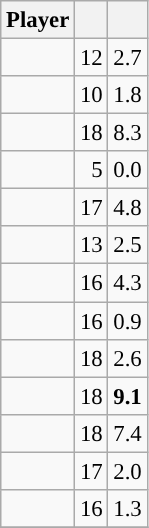<table class="wikitable sortable" style="font-size:95%; text-align:right;">
<tr>
<th>Player</th>
<th></th>
<th></th>
</tr>
<tr>
<td><strong></strong></td>
<td>12</td>
<td>2.7</td>
</tr>
<tr>
<td><strong></strong></td>
<td>10</td>
<td>1.8</td>
</tr>
<tr>
<td><strong></strong></td>
<td>18</td>
<td>8.3</td>
</tr>
<tr>
<td><strong></strong></td>
<td>5</td>
<td>0.0</td>
</tr>
<tr>
<td><strong></strong></td>
<td>17</td>
<td>4.8</td>
</tr>
<tr>
<td><strong></strong></td>
<td>13</td>
<td>2.5</td>
</tr>
<tr>
<td><strong></strong></td>
<td>16</td>
<td>4.3</td>
</tr>
<tr>
<td><strong></strong></td>
<td>16</td>
<td>0.9</td>
</tr>
<tr>
<td><strong></strong></td>
<td>18</td>
<td>2.6</td>
</tr>
<tr>
<td><strong></strong></td>
<td>18</td>
<td><strong>9.1</strong></td>
</tr>
<tr>
<td><strong></strong></td>
<td>18</td>
<td>7.4</td>
</tr>
<tr>
<td><strong></strong></td>
<td>17</td>
<td>2.0</td>
</tr>
<tr>
<td><strong></strong></td>
<td>16</td>
<td>1.3</td>
</tr>
<tr>
</tr>
</table>
